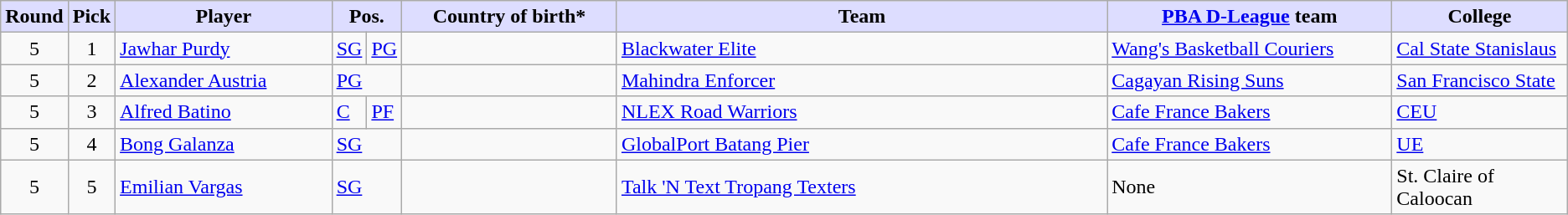<table class="wikitable sortable sortable">
<tr>
<th style="background:#ddf; width:1%;">Round</th>
<th style="background:#ddf; width:1%;">Pick</th>
<th style="background:#ddf; width:15%;">Player</th>
<th colspan="2" style="background:#ddf; width:1%;">Pos.</th>
<th style="background:#ddf; width:15%;">Country of birth*</th>
<th style="background:#ddf; width:35%;">Team</th>
<th style="background:#ddf; width:20%;"><a href='#'>PBA D-League</a> team</th>
<th style="background:#ddf; width:20%;">College</th>
</tr>
<tr>
<td align=center>5</td>
<td align=center>1</td>
<td><a href='#'>Jawhar Purdy</a></td>
<td><a href='#'>SG</a></td>
<td><a href='#'>PG</a></td>
<td></td>
<td><a href='#'>Blackwater Elite</a></td>
<td><a href='#'>Wang's Basketball Couriers</a></td>
<td><a href='#'>Cal State Stanislaus</a></td>
</tr>
<tr>
<td align=center>5</td>
<td align=center>2</td>
<td><a href='#'>Alexander Austria</a></td>
<td colspan="2"><a href='#'>PG</a></td>
<td></td>
<td><a href='#'>Mahindra Enforcer</a></td>
<td><a href='#'>Cagayan Rising Suns</a></td>
<td><a href='#'>San Francisco State</a></td>
</tr>
<tr>
<td align=center>5</td>
<td align=center>3</td>
<td><a href='#'>Alfred Batino</a></td>
<td><a href='#'>C</a></td>
<td><a href='#'>PF</a></td>
<td></td>
<td><a href='#'>NLEX Road Warriors</a></td>
<td><a href='#'>Cafe France Bakers</a></td>
<td><a href='#'>CEU</a></td>
</tr>
<tr>
<td align=center>5</td>
<td align=center>4</td>
<td><a href='#'>Bong Galanza</a></td>
<td colspan="2"><a href='#'>SG</a></td>
<td></td>
<td><a href='#'>GlobalPort Batang Pier</a></td>
<td><a href='#'>Cafe France Bakers</a></td>
<td><a href='#'>UE</a></td>
</tr>
<tr>
<td align=center>5</td>
<td align=center>5</td>
<td><a href='#'>Emilian Vargas</a></td>
<td colspan="2"><a href='#'>SG</a></td>
<td></td>
<td><a href='#'>Talk 'N Text Tropang Texters</a></td>
<td>None</td>
<td>St. Claire of Caloocan</td>
</tr>
</table>
